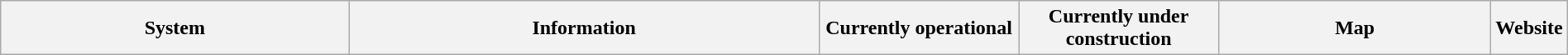<table class="wikitable" style="width:100%">
<tr>
<th style="width:23%">System</th>
<th style="width:31%" colspan=2>Information</th>
<th style="width:13%">Currently operational</th>
<th style="width:13%">Currently under construction</th>
<th style="width:18%">Map</th>
<th style="width:2%">Website<br>

</th>
</tr>
</table>
